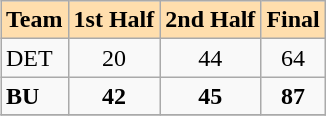<table class="wikitable" align=right>
<tr bgcolor=#ffdead align=center>
<td><strong>Team</strong></td>
<td><strong>1st Half</strong></td>
<td><strong>2nd Half</strong></td>
<td><strong>Final</strong></td>
</tr>
<tr>
<td>DET</td>
<td align=center>20</td>
<td align=center>44</td>
<td align=center>64</td>
</tr>
<tr>
<td><strong>BU</strong></td>
<td align=center><strong>42</strong></td>
<td align=center><strong>45</strong></td>
<td align=center><strong>87</strong></td>
</tr>
<tr>
</tr>
</table>
